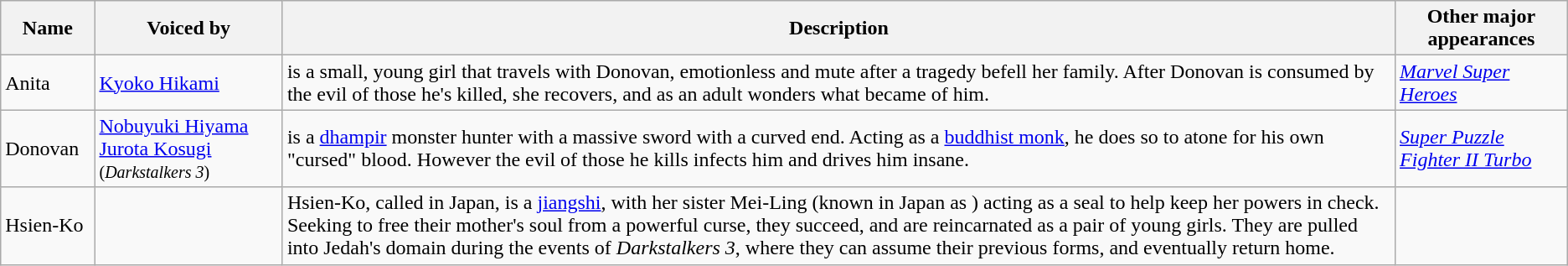<table class="wikitable sortable">
<tr>
<th scope="col" width="6%">Name</th>
<th scope="col" width="12%">Voiced by</th>
<th>Description</th>
<th scope="col" width="11%">Other major appearances</th>
</tr>
<tr id=Anita>
<td>Anita</td>
<td><a href='#'>Kyoko Hikami</a></td>
<td> is a small, young girl that travels with Donovan, emotionless and mute after a tragedy befell her family. After Donovan is consumed by the evil of those he's killed, she recovers, and as an adult wonders what became of him.</td>
<td><em><a href='#'>Marvel Super Heroes</a></em></td>
</tr>
<tr id="Donovan">
<td>Donovan</td>
<td><a href='#'>Nobuyuki Hiyama</a><br><a href='#'>Jurota Kosugi</a> <small>(<em>Darkstalkers 3</em>)</small></td>
<td> is a <a href='#'>dhampir</a> monster hunter with a massive sword with a curved end. Acting as a <a href='#'>buddhist monk</a>, he does so to atone for his own "cursed" blood. However the evil of those he kills infects him and drives him insane.</td>
<td><em><a href='#'>Super Puzzle Fighter II Turbo</a></em></td>
</tr>
<tr id="Hsien-Ko">
<td>Hsien-Ko</td>
<td></td>
<td>Hsien-Ko, called  in Japan, is a <a href='#'>jiangshi</a>, with her sister Mei-Ling (known in Japan as ) acting as a seal to help keep her powers in check. Seeking to free their mother's soul from a powerful curse, they succeed, and are reincarnated as a pair of young girls. They are pulled into Jedah's domain during the events of <em>Darkstalkers 3</em>, where they can assume their previous forms, and eventually return home.</td>
<td></td>
</tr>
</table>
